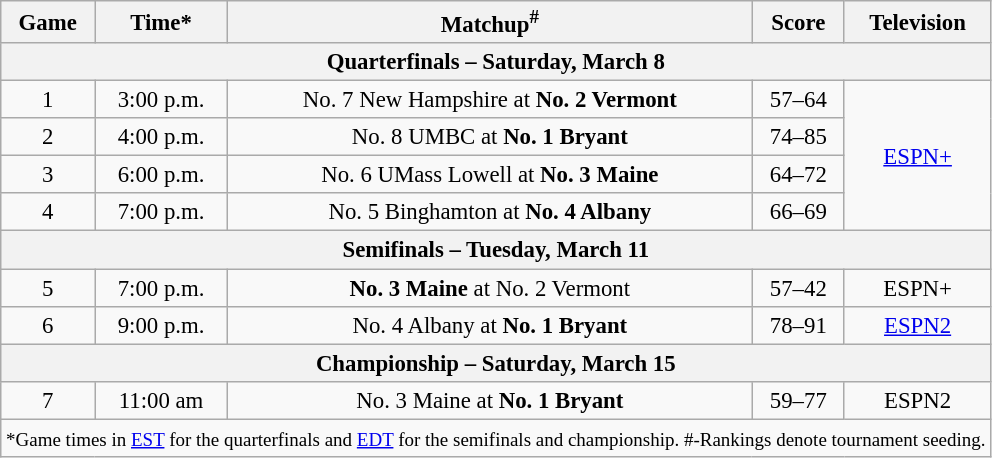<table class="wikitable" style="font-size: 95%;text-align:center">
<tr>
<th>Game</th>
<th>Time*</th>
<th>Matchup<sup>#</sup></th>
<th>Score</th>
<th>Television</th>
</tr>
<tr>
<th colspan="6">Quarterfinals – Saturday, March 8</th>
</tr>
<tr>
<td>1</td>
<td>3:00 p.m.</td>
<td>No. 7 New Hampshire at <strong>No. 2 Vermont</strong></td>
<td>57–64</td>
<td rowspan="4"><a href='#'>ESPN+</a></td>
</tr>
<tr>
<td>2</td>
<td>4:00 p.m.</td>
<td>No. 8 UMBC at <strong>No. 1 Bryant</strong></td>
<td>74–85</td>
</tr>
<tr>
<td>3</td>
<td>6:00 p.m.</td>
<td>No. 6 UMass Lowell at <strong>No. 3 Maine</strong></td>
<td>64–72</td>
</tr>
<tr>
<td>4</td>
<td>7:00 p.m.</td>
<td>No. 5 Binghamton at <strong>No. 4 Albany</strong></td>
<td>66–69</td>
</tr>
<tr>
<th colspan="6">Semifinals – Tuesday, March 11</th>
</tr>
<tr>
<td>5</td>
<td>7:00 p.m.</td>
<td><strong>No. 3 Maine</strong> at No. 2 Vermont</td>
<td>57–42</td>
<td>ESPN+</td>
</tr>
<tr>
<td>6</td>
<td>9:00 p.m.</td>
<td>No. 4 Albany at <strong>No. 1 Bryant</strong></td>
<td>78–91</td>
<td><a href='#'>ESPN2</a></td>
</tr>
<tr>
<th colspan="6">Championship – Saturday, March 15</th>
</tr>
<tr>
<td>7</td>
<td>11:00 am</td>
<td>No. 3 Maine at <strong>No. 1 Bryant</strong></td>
<td>59–77</td>
<td rowspan="1">ESPN2</td>
</tr>
<tr>
<td colspan="6"><small>*Game times in <a href='#'>EST</a> for the quarterfinals and <a href='#'>EDT</a> for the semifinals and championship. #-Rankings denote tournament seeding.</small></td>
</tr>
</table>
